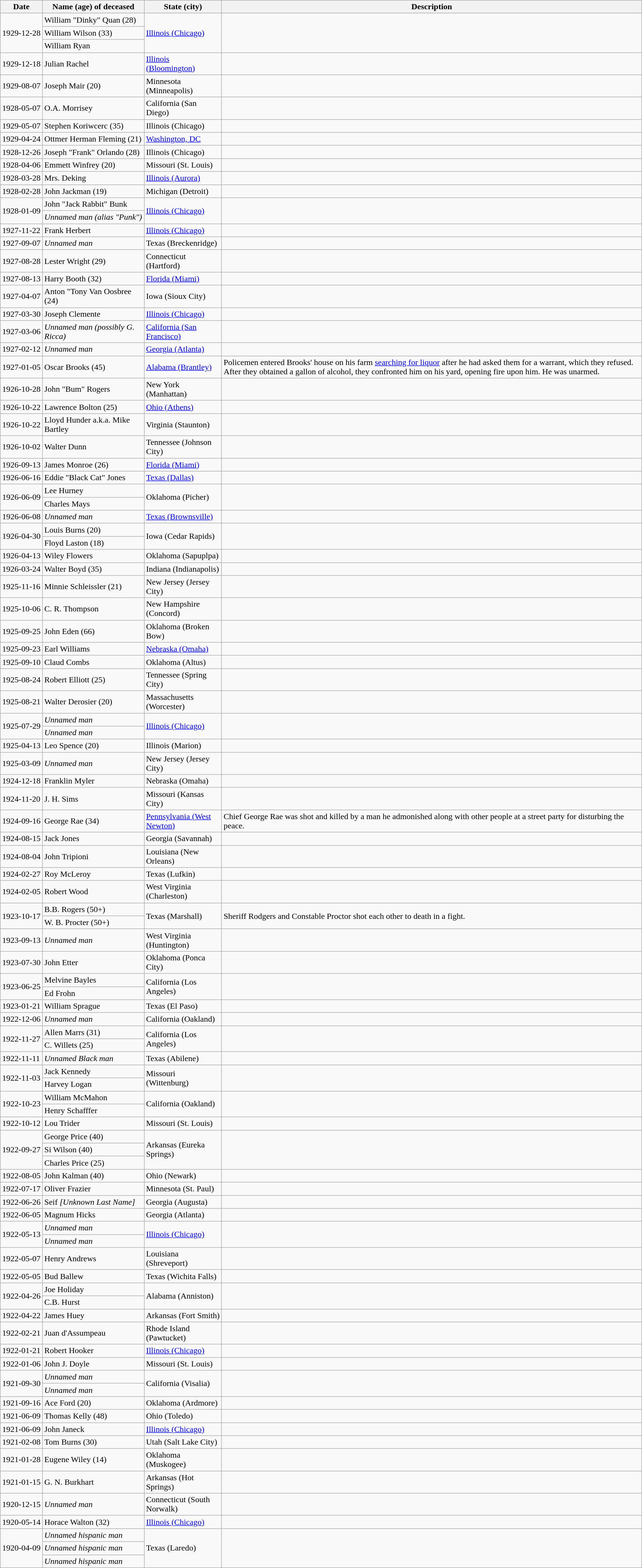<table class="wikitable sortable" id="1920">
<tr>
<th>Date</th>
<th nowrap>Name (age) of deceased</th>
<th>State (city)</th>
<th>Description</th>
</tr>
<tr>
<td rowspan="3">1929-12-28</td>
<td>William "Dinky" Quan (28)</td>
<td rowspan="3"><a href='#'>Illinois (Chicago)</a></td>
<td rowspan="3"></td>
</tr>
<tr>
<td>William Wilson (33)</td>
</tr>
<tr>
<td>William Ryan</td>
</tr>
<tr>
<td>1929-12-18</td>
<td>Julian Rachel</td>
<td><a href='#'>Illinois (Bloomington)</a></td>
<td></td>
</tr>
<tr>
<td>1929-08-07</td>
<td>Joseph Mair (20)</td>
<td>Minnesota (Minneapolis)</td>
<td></td>
</tr>
<tr>
<td>1928-05-07</td>
<td>O.A. Morrisey</td>
<td>California (San Diego)</td>
<td></td>
</tr>
<tr>
<td>1929-05-07</td>
<td>Stephen Koriwcerc (35)</td>
<td>Illinois (Chicago)</td>
<td></td>
</tr>
<tr>
<td>1929-04-24</td>
<td>Ottmer Herman Fleming (21)</td>
<td><a href='#'>Washington, DC</a></td>
<td></td>
</tr>
<tr>
<td>1928-12-26</td>
<td>Joseph "Frank" Orlando (28)</td>
<td>Illinois (Chicago)</td>
<td></td>
</tr>
<tr>
<td>1928-04-06</td>
<td>Emmett Winfrey (20)</td>
<td>Missouri (St. Louis)</td>
<td></td>
</tr>
<tr>
<td>1928-03-28</td>
<td>Mrs. Deking</td>
<td><a href='#'>Illinois (Aurora)</a></td>
<td></td>
</tr>
<tr>
<td>1928-02-28</td>
<td>John Jackman (19)</td>
<td>Michigan (Detroit)</td>
<td></td>
</tr>
<tr>
<td rowspan="2">1928-01-09</td>
<td>John "Jack Rabbit" Bunk</td>
<td rowspan="2"><a href='#'>Illinois (Chicago)</a></td>
<td rowspan="2"></td>
</tr>
<tr>
<td><em>Unnamed man (alias "Punk")</em></td>
</tr>
<tr>
<td>1927-11-22</td>
<td>Frank Herbert</td>
<td><a href='#'>Illinois (Chicago)</a></td>
<td></td>
</tr>
<tr>
<td>1927-09-07</td>
<td><em>Unnamed man</em></td>
<td>Texas (Breckenridge)</td>
<td></td>
</tr>
<tr>
<td>1927-08-28</td>
<td>Lester Wright (29)</td>
<td>Connecticut (Hartford)</td>
<td></td>
</tr>
<tr>
<td>1927-08-13</td>
<td>Harry Booth (32)</td>
<td><a href='#'>Florida (Miami)</a></td>
<td></td>
</tr>
<tr>
<td>1927-04-07</td>
<td>Anton "Tony Van Oosbree (24)</td>
<td>Iowa (Sioux City)</td>
<td></td>
</tr>
<tr>
<td>1927-03-30</td>
<td>Joseph Clemente</td>
<td><a href='#'>Illinois (Chicago)</a></td>
<td></td>
</tr>
<tr>
<td>1927-03-06</td>
<td><em>Unnamed man (possibly G. Ricca)</em></td>
<td><a href='#'>California (San Francisco)</a></td>
<td></td>
</tr>
<tr>
<td>1927-02-12</td>
<td><em>Unnamed man</em></td>
<td><a href='#'>Georgia (Atlanta)</a></td>
<td></td>
</tr>
<tr>
<td nowrap="">1927-01-05</td>
<td>Oscar Brooks (45)</td>
<td><a href='#'>Alabama (Brantley)</a></td>
<td>Policemen entered Brooks' house on his farm <a href='#'>searching for liquor</a> after he had asked them for a warrant, which they refused. After they obtained a gallon of alcohol, they confronted him on his yard, opening fire upon him. He was unarmed.</td>
</tr>
<tr>
<td>1926-10-28</td>
<td>John "Bum" Rogers</td>
<td>New York (Manhattan)</td>
<td></td>
</tr>
<tr>
<td>1926-10-22</td>
<td>Lawrence Bolton (25)</td>
<td><a href='#'>Ohio (Athens)</a></td>
<td></td>
</tr>
<tr>
<td>1926-10-22</td>
<td>Lloyd Hunder a.k.a. Mike Bartley</td>
<td>Virginia (Staunton)</td>
<td></td>
</tr>
<tr>
<td>1926-10-02</td>
<td>Walter Dunn</td>
<td>Tennessee (Johnson City)</td>
<td></td>
</tr>
<tr>
<td>1926-09-13</td>
<td>James Monroe (26)</td>
<td><a href='#'>Florida (Miami)</a></td>
<td></td>
</tr>
<tr>
<td>1926-06-16</td>
<td>Eddie "Black Cat" Jones</td>
<td><a href='#'>Texas (Dallas)</a></td>
<td></td>
</tr>
<tr>
<td rowspan="2">1926-06-09</td>
<td>Lee Hurney</td>
<td rowspan="2">Oklahoma (Picher)</td>
<td rowspan="2"></td>
</tr>
<tr>
<td>Charles Mays</td>
</tr>
<tr>
<td>1926-06-08</td>
<td><em>Unnamed man</em></td>
<td><a href='#'>Texas (Brownsville)</a></td>
<td></td>
</tr>
<tr>
<td rowspan="2">1926-04-30</td>
<td>Louis Burns (20)</td>
<td rowspan="2">Iowa (Cedar Rapids)</td>
<td rowspan="2"></td>
</tr>
<tr>
<td>Floyd Laston (18)</td>
</tr>
<tr>
<td>1926-04-13</td>
<td>Wiley Flowers</td>
<td>Oklahoma (Sapuplpa)</td>
<td></td>
</tr>
<tr>
<td>1926-03-24</td>
<td>Walter Boyd (35)</td>
<td>Indiana (Indianapolis)</td>
<td></td>
</tr>
<tr>
<td>1925-11-16</td>
<td>Minnie Schleissler (21)</td>
<td>New Jersey (Jersey City)</td>
<td></td>
</tr>
<tr>
<td>1925-10-06</td>
<td>C. R. Thompson</td>
<td>New Hampshire (Concord)</td>
<td></td>
</tr>
<tr>
<td>1925-09-25</td>
<td>John Eden (66)</td>
<td>Oklahoma (Broken Bow)</td>
<td></td>
</tr>
<tr>
<td>1925-09-23</td>
<td>Earl Williams</td>
<td><a href='#'>Nebraska (Omaha)</a></td>
<td></td>
</tr>
<tr>
<td>1925-09-10</td>
<td>Claud Combs</td>
<td>Oklahoma (Altus)</td>
<td></td>
</tr>
<tr>
<td>1925-08-24</td>
<td>Robert Elliott (25)</td>
<td>Tennessee (Spring City)</td>
<td></td>
</tr>
<tr>
<td>1925-08-21</td>
<td>Walter Derosier (20)</td>
<td>Massachusetts (Worcester)</td>
<td></td>
</tr>
<tr>
<td rowspan="2">1925-07-29</td>
<td><em>Unnamed man</em></td>
<td rowspan="2"><a href='#'>Illinois (Chicago)</a></td>
<td rowspan="2"></td>
</tr>
<tr>
<td><em>Unnamed man</em></td>
</tr>
<tr>
<td>1925-04-13</td>
<td>Leo Spence (20)</td>
<td>Illinois (Marion)</td>
<td></td>
</tr>
<tr>
<td>1925-03-09</td>
<td><em>Unnamed man</em></td>
<td>New Jersey (Jersey City)</td>
<td></td>
</tr>
<tr>
<td>1924-12-18</td>
<td>Franklin Myler</td>
<td>Nebraska (Omaha)</td>
<td></td>
</tr>
<tr>
<td>1924-11-20</td>
<td>J. H. Sims</td>
<td>Missouri (Kansas City)</td>
<td></td>
</tr>
<tr>
<td nowrap="">1924-09-16</td>
<td>George Rae (34)</td>
<td><a href='#'>Pennsylvania (West Newton)</a></td>
<td>Chief George Rae was shot and killed by a man he admonished along with other people at a street party for disturbing the peace.</td>
</tr>
<tr>
<td>1924-08-15</td>
<td>Jack Jones</td>
<td>Georgia (Savannah)</td>
<td></td>
</tr>
<tr>
<td>1924-08-04</td>
<td>John Tripioni</td>
<td>Louisiana (New Orleans)</td>
<td></td>
</tr>
<tr>
<td>1924-02-27</td>
<td>Roy McLeroy</td>
<td>Texas (Lufkin)</td>
<td></td>
</tr>
<tr>
<td>1924-02-05</td>
<td>Robert Wood</td>
<td>West Virginia (Charleston)</td>
<td></td>
</tr>
<tr>
<td rowspan="2">1923-10-17</td>
<td>B.B. Rogers (50+)</td>
<td rowspan="2">Texas (Marshall)</td>
<td rowspan="2">Sheriff Rodgers and Constable Proctor shot each other to death in a fight.</td>
</tr>
<tr>
<td>W. B. Procter (50+)</td>
</tr>
<tr>
<td>1923-09-13</td>
<td><em>Unnamed man</em></td>
<td>West Virginia (Huntington)</td>
<td></td>
</tr>
<tr>
<td>1923-07-30</td>
<td>John Etter</td>
<td>Oklahoma (Ponca City)</td>
<td></td>
</tr>
<tr>
<td rowspan="2">1923-06-25</td>
<td>Melvine Bayles</td>
<td rowspan="2">California (Los Angeles)</td>
<td rowspan="2"></td>
</tr>
<tr>
<td>Ed Frohn</td>
</tr>
<tr>
<td>1923-01-21</td>
<td>William Sprague</td>
<td>Texas (El Paso)</td>
<td></td>
</tr>
<tr>
<td>1922-12-06</td>
<td><em>Unnamed man</em></td>
<td>California (Oakland)</td>
<td></td>
</tr>
<tr>
<td rowspan="2">1922-11-27</td>
<td>Allen Marrs (31)</td>
<td rowspan="2">California (Los Angeles)</td>
<td rowspan="2"></td>
</tr>
<tr>
<td>C. Willets (25)</td>
</tr>
<tr>
<td>1922-11-11</td>
<td><em>Unnamed Black man</em></td>
<td>Texas (Abilene)</td>
<td></td>
</tr>
<tr>
<td rowspan="2">1922-11-03</td>
<td>Jack Kennedy</td>
<td rowspan="2">Missouri (Wittenburg)</td>
<td rowspan="2"></td>
</tr>
<tr>
<td>Harvey Logan</td>
</tr>
<tr>
<td rowspan="2">1922-10-23</td>
<td>William McMahon</td>
<td rowspan="2">California (Oakland)</td>
<td rowspan="2"></td>
</tr>
<tr>
<td>Henry Schafffer</td>
</tr>
<tr>
<td>1922-10-12</td>
<td>Lou Trider</td>
<td>Missouri (St. Louis)</td>
<td></td>
</tr>
<tr>
<td rowspan="3">1922-09-27</td>
<td>George Price (40)</td>
<td rowspan="3">Arkansas (Eureka Springs)</td>
<td rowspan="3"></td>
</tr>
<tr>
<td>Si Wilson (40)</td>
</tr>
<tr>
<td>Charles Price (25)</td>
</tr>
<tr>
<td>1922-08-05</td>
<td>John Kalman (40)</td>
<td>Ohio (Newark)</td>
<td></td>
</tr>
<tr>
<td>1922-07-17</td>
<td>Oliver Frazier</td>
<td>Minnesota (St. Paul)</td>
<td></td>
</tr>
<tr>
<td>1922-06-26</td>
<td>Seif <em>[Unknown Last Name]</em></td>
<td>Georgia (Augusta)</td>
<td></td>
</tr>
<tr>
<td>1922-06-05</td>
<td>Magnum Hicks</td>
<td>Georgia (Atlanta)</td>
<td></td>
</tr>
<tr>
<td rowspan="2">1922-05-13</td>
<td><em>Unnamed man</em></td>
<td rowspan="2"><a href='#'>Illinois (Chicago)</a></td>
<td rowspan="2"></td>
</tr>
<tr>
<td><em>Unnamed man</em></td>
</tr>
<tr>
<td>1922-05-07</td>
<td>Henry Andrews</td>
<td>Louisiana (Shreveport)</td>
<td></td>
</tr>
<tr>
<td>1922-05-05</td>
<td>Bud Ballew</td>
<td>Texas (Wichita Falls)</td>
<td></td>
</tr>
<tr>
<td rowspan="2">1922-04-26</td>
<td>Joe Holiday</td>
<td rowspan="2">Alabama (Anniston)</td>
<td rowspan="2"></td>
</tr>
<tr>
<td>C.B. Hurst</td>
</tr>
<tr>
<td>1922-04-22</td>
<td>James Huey</td>
<td>Arkansas (Fort Smith)</td>
<td></td>
</tr>
<tr>
<td>1922-02-21</td>
<td>Juan d'Assumpeau</td>
<td>Rhode Island (Pawtucket)</td>
<td></td>
</tr>
<tr>
<td>1922-01-21</td>
<td>Robert Hooker</td>
<td><a href='#'>Illinois (Chicago)</a></td>
<td></td>
</tr>
<tr>
<td>1922-01-06</td>
<td>John J. Doyle</td>
<td>Missouri (St. Louis)</td>
<td></td>
</tr>
<tr>
<td rowspan="2">1921-09-30</td>
<td><em>Unnamed man</em></td>
<td rowspan="2">California (Visalia)</td>
<td rowspan="2"></td>
</tr>
<tr>
<td><em>Unnamed man</em></td>
</tr>
<tr>
<td>1921-09-16</td>
<td>Ace Ford (20)</td>
<td>Oklahoma (Ardmore)</td>
<td></td>
</tr>
<tr>
<td>1921-06-09</td>
<td>Thomas Kelly (48)</td>
<td>Ohio (Toledo)</td>
<td></td>
</tr>
<tr>
<td>1921-06-09</td>
<td>John Janeck</td>
<td><a href='#'>Illinois (Chicago)</a></td>
<td></td>
</tr>
<tr>
<td>1921-02-08</td>
<td>Tom Burns (30)</td>
<td>Utah (Salt Lake City)</td>
<td></td>
</tr>
<tr>
<td>1921-01-28</td>
<td>Eugene Wiley (14)</td>
<td>Oklahoma (Muskogee)</td>
<td></td>
</tr>
<tr>
<td>1921-01-15</td>
<td>G. N. Burkhart</td>
<td>Arkansas (Hot Springs)</td>
<td></td>
</tr>
<tr>
<td>1920-12-15</td>
<td><em>Unnamed man</em></td>
<td>Connecticut (South Norwalk)</td>
<td></td>
</tr>
<tr>
<td>1920-05-14</td>
<td>Horace Walton (32)</td>
<td><a href='#'>Illinois (Chicago)</a></td>
<td></td>
</tr>
<tr>
<td rowspan="3">1920-04-09</td>
<td><em>Unnamed hispanic man</em></td>
<td rowspan="3">Texas (Laredo)</td>
<td rowspan="3"></td>
</tr>
<tr>
<td><em>Unnamed hispanic man</em></td>
</tr>
<tr>
<td><em>Unnamed hispanic man</em></td>
</tr>
</table>
